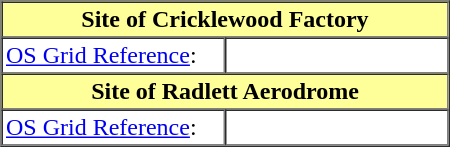<table border=1 cellpadding="2" cellspacing="0" align="right" width=300 style=margin-left:10px>
<tr>
<th colspan=2 align=center style="background:#FFFF99;">Site of Cricklewood Factory</th>
</tr>
<tr>
<td width="50%"><a href='#'>OS Grid Reference</a>:</td>
<td></td>
</tr>
<tr>
<th colspan=2 align=center style="background:#FFFF99;">Site of Radlett Aerodrome</th>
</tr>
<tr>
<td width="50%"><a href='#'>OS Grid Reference</a>:</td>
<td></td>
</tr>
<tr>
</tr>
</table>
